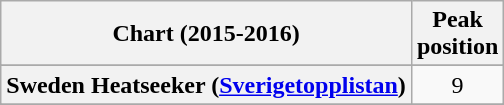<table class="wikitable sortable plainrowheaders" style="text-align:center">
<tr>
<th>Chart (2015-2016)</th>
<th>Peak<br>position</th>
</tr>
<tr>
</tr>
<tr>
</tr>
<tr>
<th scope="row">Sweden Heatseeker (<a href='#'>Sverigetopplistan</a>)</th>
<td>9</td>
</tr>
<tr>
</tr>
<tr>
</tr>
<tr>
</tr>
<tr>
</tr>
<tr>
</tr>
</table>
